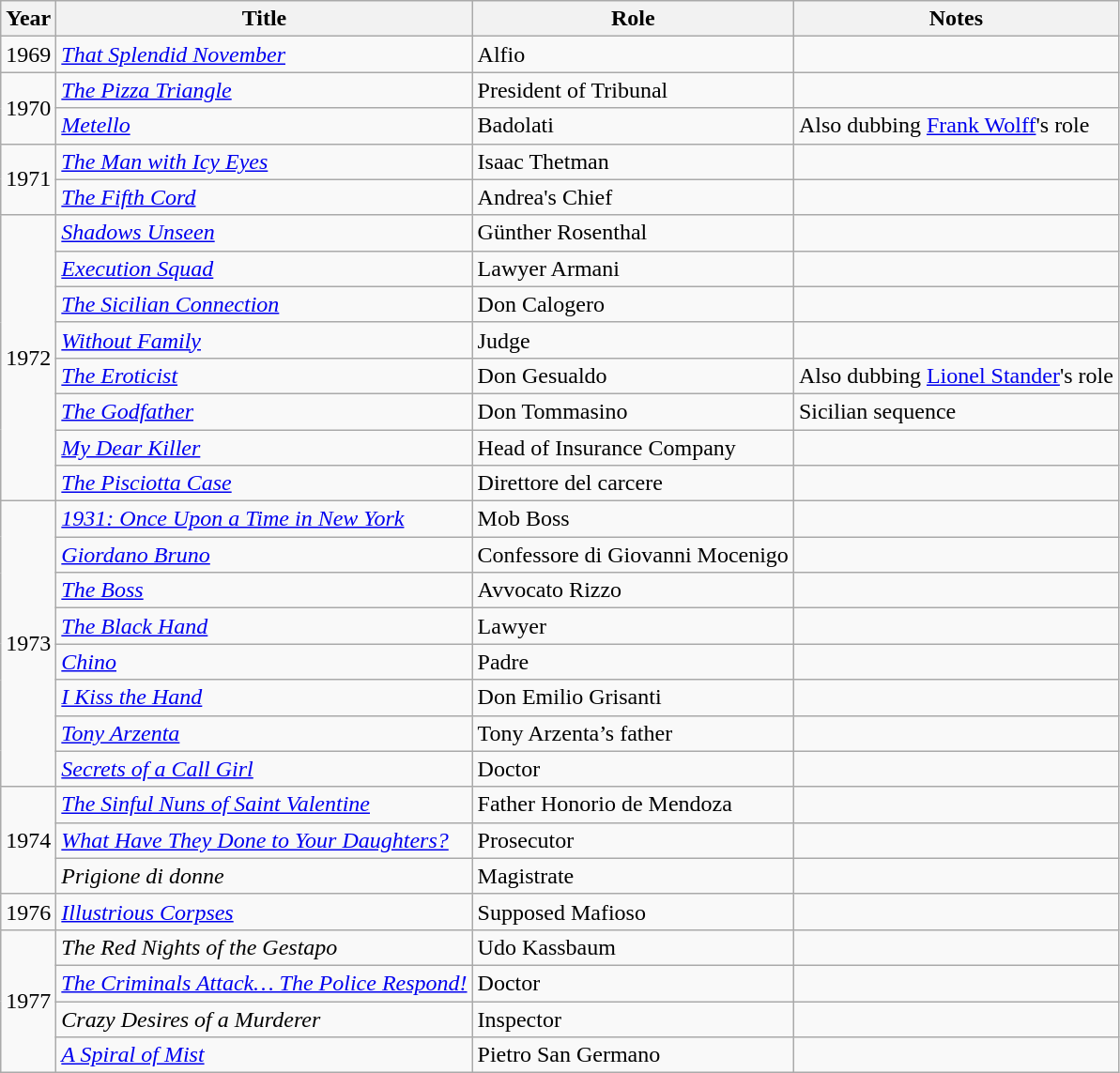<table class="wikitable plainrowheaders sortable">
<tr>
<th scope="col">Year</th>
<th scope="col">Title</th>
<th scope="col">Role</th>
<th scope="col">Notes</th>
</tr>
<tr>
<td>1969</td>
<td><em><a href='#'>That Splendid November</a></em></td>
<td>Alfio</td>
<td></td>
</tr>
<tr>
<td rowspan=2>1970</td>
<td><em><a href='#'>The Pizza Triangle</a></em></td>
<td>President of Tribunal</td>
<td></td>
</tr>
<tr>
<td><em><a href='#'>Metello</a></em></td>
<td>Badolati</td>
<td>Also dubbing <a href='#'>Frank Wolff</a>'s role</td>
</tr>
<tr>
<td rowspan=2>1971</td>
<td><em><a href='#'>The Man with Icy Eyes</a></em></td>
<td>Isaac Thetman</td>
<td></td>
</tr>
<tr>
<td><em><a href='#'>The Fifth Cord</a></em></td>
<td>Andrea's Chief</td>
<td></td>
</tr>
<tr>
<td rowspan=8>1972</td>
<td><em><a href='#'>Shadows Unseen</a></em></td>
<td>Günther Rosenthal</td>
<td></td>
</tr>
<tr>
<td><em><a href='#'>Execution Squad</a></em></td>
<td>Lawyer Armani</td>
<td></td>
</tr>
<tr>
<td><em><a href='#'>The Sicilian Connection</a></em></td>
<td>Don Calogero</td>
<td></td>
</tr>
<tr>
<td><em><a href='#'>Without Family</a></em></td>
<td>Judge</td>
<td></td>
</tr>
<tr>
<td><em><a href='#'>The Eroticist</a></em></td>
<td>Don Gesualdo</td>
<td>Also dubbing <a href='#'>Lionel Stander</a>'s role</td>
</tr>
<tr>
<td><em><a href='#'>The Godfather</a></em></td>
<td>Don Tommasino</td>
<td>Sicilian sequence</td>
</tr>
<tr>
<td><em><a href='#'>My Dear Killer</a></em></td>
<td>Head of Insurance Company</td>
<td></td>
</tr>
<tr>
<td><em><a href='#'>The Pisciotta Case</a></em></td>
<td>Direttore del carcere</td>
<td></td>
</tr>
<tr>
<td rowspan=8>1973</td>
<td><em><a href='#'>1931: Once Upon a Time in New York</a></em></td>
<td>Mob Boss</td>
<td></td>
</tr>
<tr>
<td><em><a href='#'>Giordano Bruno</a></em></td>
<td>Confessore di Giovanni Mocenigo</td>
<td></td>
</tr>
<tr>
<td><em><a href='#'>The Boss</a></em></td>
<td>Avvocato Rizzo</td>
<td></td>
</tr>
<tr>
<td><em><a href='#'>The Black Hand</a></em></td>
<td>Lawyer</td>
<td></td>
</tr>
<tr>
<td><em><a href='#'>Chino</a></em></td>
<td>Padre</td>
<td></td>
</tr>
<tr>
<td><em><a href='#'>I Kiss the Hand</a></em></td>
<td>Don Emilio Grisanti</td>
<td></td>
</tr>
<tr>
<td><em><a href='#'>Tony Arzenta</a></em></td>
<td>Tony Arzenta’s father</td>
<td></td>
</tr>
<tr>
<td><em><a href='#'>Secrets of a Call Girl</a></em></td>
<td>Doctor</td>
<td></td>
</tr>
<tr>
<td rowspan=3>1974</td>
<td><em><a href='#'>The Sinful Nuns of Saint Valentine</a></em></td>
<td>Father Honorio de Mendoza</td>
<td></td>
</tr>
<tr>
<td><em><a href='#'>What Have They Done to Your Daughters?</a></em></td>
<td>Prosecutor</td>
<td></td>
</tr>
<tr>
<td><em>Prigione di donne</em></td>
<td>Magistrate</td>
<td></td>
</tr>
<tr>
<td>1976</td>
<td><em><a href='#'>Illustrious Corpses</a></em></td>
<td>Supposed Mafioso</td>
<td></td>
</tr>
<tr>
<td rowspan=4>1977</td>
<td><em>The Red Nights of the Gestapo</em></td>
<td>Udo Kassbaum</td>
<td></td>
</tr>
<tr>
<td><em><a href='#'>The Criminals Attack… The Police Respond!</a></em></td>
<td>Doctor</td>
<td></td>
</tr>
<tr>
<td><em>Crazy Desires of a Murderer</em></td>
<td>Inspector</td>
<td></td>
</tr>
<tr>
<td><em><a href='#'>A Spiral of Mist</a></em></td>
<td>Pietro San Germano</td>
<td></td>
</tr>
</table>
